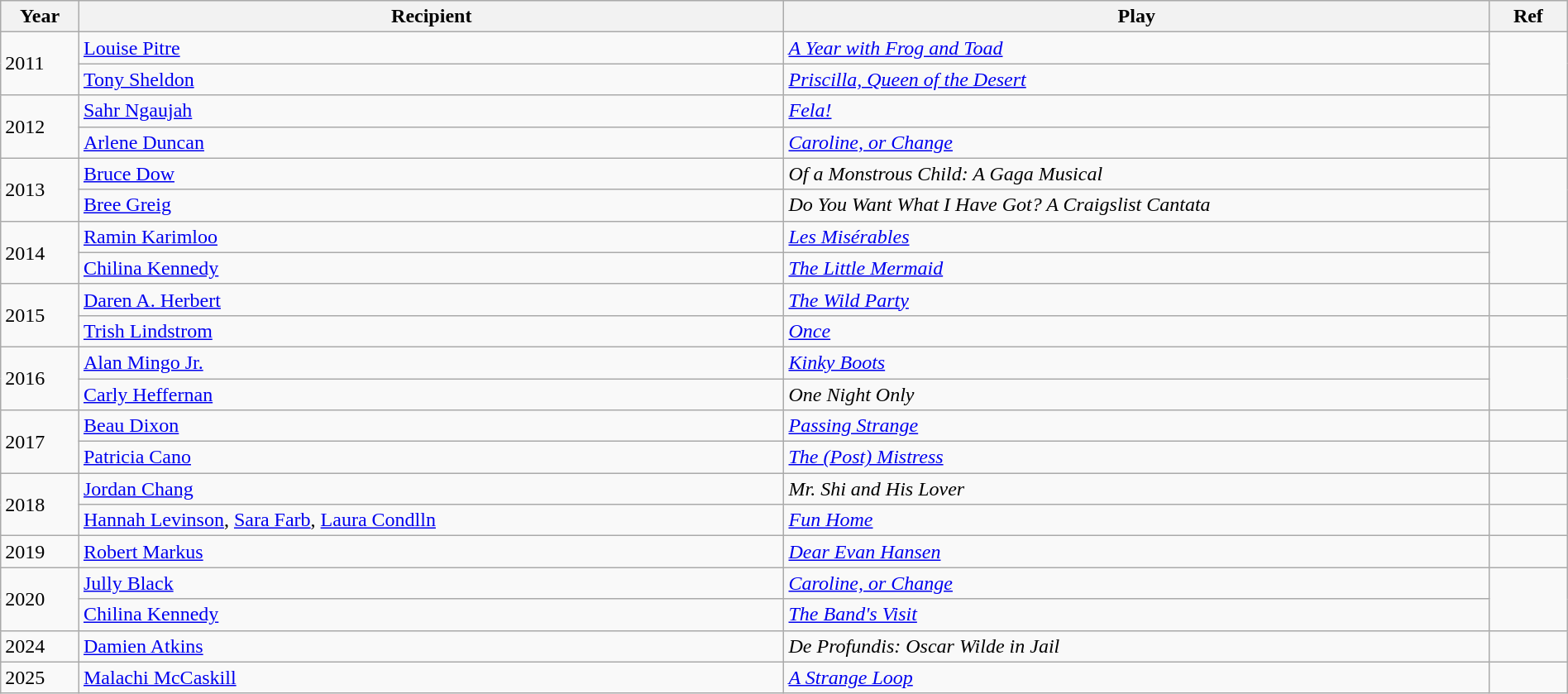<table class = "wikitable sortable" width=100%>
<tr>
<th width=5%>Year</th>
<th width=45%>Recipient</th>
<th width=45%>Play</th>
<th width=5%>Ref</th>
</tr>
<tr>
<td rowspan=2>2011</td>
<td><a href='#'>Louise Pitre</a></td>
<td><em><a href='#'>A Year with Frog and Toad</a></em></td>
<td rowspan=2></td>
</tr>
<tr>
<td><a href='#'>Tony Sheldon</a></td>
<td><em><a href='#'>Priscilla, Queen of the Desert</a></em></td>
</tr>
<tr>
<td rowspan=2>2012</td>
<td><a href='#'>Sahr Ngaujah</a></td>
<td><em><a href='#'>Fela!</a></em></td>
<td rowspan=2></td>
</tr>
<tr>
<td><a href='#'>Arlene Duncan</a></td>
<td><em><a href='#'>Caroline, or Change</a></em></td>
</tr>
<tr>
<td rowspan=2>2013</td>
<td><a href='#'>Bruce Dow</a></td>
<td><em>Of a Monstrous Child: A Gaga Musical</em></td>
<td rowspan=2></td>
</tr>
<tr>
<td><a href='#'>Bree Greig</a></td>
<td><em>Do You Want What I Have Got? A Craigslist Cantata</em></td>
</tr>
<tr>
<td rowspan=2>2014</td>
<td><a href='#'>Ramin Karimloo</a></td>
<td><em><a href='#'>Les Misérables</a></em></td>
<td rowspan=2></td>
</tr>
<tr>
<td><a href='#'>Chilina Kennedy</a></td>
<td><em><a href='#'>The Little Mermaid</a></em></td>
</tr>
<tr>
<td rowspan=2>2015</td>
<td><a href='#'>Daren A. Herbert</a></td>
<td><em><a href='#'>The Wild Party</a></em></td>
<td></td>
</tr>
<tr>
<td><a href='#'>Trish Lindstrom</a></td>
<td><em><a href='#'>Once</a></em></td>
</tr>
<tr>
<td rowspan=2>2016</td>
<td><a href='#'>Alan Mingo Jr.</a></td>
<td><em><a href='#'>Kinky Boots</a></em></td>
<td rowspan=2></td>
</tr>
<tr>
<td><a href='#'>Carly Heffernan</a></td>
<td><em>One Night Only</em></td>
</tr>
<tr>
<td rowspan=2>2017</td>
<td><a href='#'>Beau Dixon</a></td>
<td><em><a href='#'>Passing Strange</a></em></td>
<td></td>
</tr>
<tr>
<td><a href='#'>Patricia Cano</a></td>
<td><em><a href='#'>The (Post) Mistress</a></em></td>
</tr>
<tr>
<td rowspan=2>2018</td>
<td><a href='#'>Jordan Chang</a></td>
<td><em>Mr. Shi and His Lover</em></td>
<td></td>
</tr>
<tr>
<td><a href='#'>Hannah Levinson</a>, <a href='#'>Sara Farb</a>, <a href='#'>Laura Condlln</a></td>
<td><em><a href='#'>Fun Home</a></em></td>
</tr>
<tr>
<td>2019</td>
<td><a href='#'>Robert Markus</a></td>
<td><em><a href='#'>Dear Evan Hansen</a></em></td>
<td></td>
</tr>
<tr>
<td rowspan=2>2020</td>
<td><a href='#'>Jully Black</a></td>
<td><em><a href='#'>Caroline, or Change</a></em></td>
<td rowspan=2></td>
</tr>
<tr>
<td><a href='#'>Chilina Kennedy</a></td>
<td><em><a href='#'>The Band's Visit</a></em></td>
</tr>
<tr>
<td>2024</td>
<td><a href='#'>Damien Atkins</a></td>
<td><em>De Profundis: Oscar Wilde in Jail</em></td>
<td></td>
</tr>
<tr>
<td>2025</td>
<td><a href='#'>Malachi McCaskill</a></td>
<td><em><a href='#'>A Strange Loop</a></em></td>
<td></td>
</tr>
</table>
